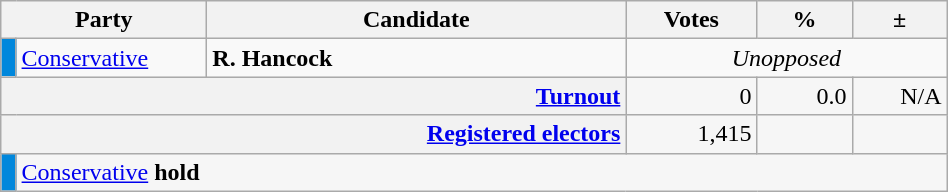<table class=wikitable>
<tr>
<th scope="col" colspan="2" style="width: 130px">Party</th>
<th scope="col" style="width: 17em">Candidate</th>
<th scope="col" style="width: 5em">Votes</th>
<th scope="col" style="width: 3.5em">%</th>
<th scope="col" style="width: 3.5em">±</th>
</tr>
<tr>
<td style="background:#0087DC;"></td>
<td><a href='#'>Conservative</a></td>
<td><strong>R. Hancock</strong></td>
<td style="text-align: center; "colspan="3"><em>Unopposed</em></td>
</tr>
<tr style="background-color:#F6F6F6">
<th colspan="3" style="text-align: right; margin-right: 0.5em"><a href='#'>Turnout</a></th>
<td style="text-align: right; margin-right: 0.5em">0</td>
<td style="text-align: right; margin-right: 0.5em">0.0</td>
<td style="text-align: right; margin-right: 0.5em">N/A</td>
</tr>
<tr style="background-color:#F6F6F6;">
<th colspan="3" style="text-align:right;"><a href='#'>Registered electors</a></th>
<td style="text-align:right; margin-right:0.5em">1,415</td>
<td></td>
<td></td>
</tr>
<tr style="background-color:#F6F6F6">
<td style="background:#0087DC;"></td>
<td colspan="5"><a href='#'>Conservative</a> <strong>hold</strong></td>
</tr>
</table>
